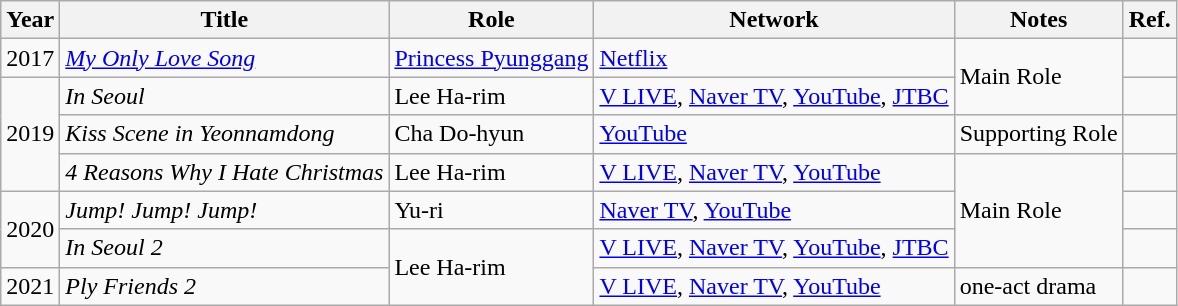<table class="wikitable">
<tr>
<th>Year</th>
<th>Title</th>
<th>Role</th>
<th>Network</th>
<th>Notes</th>
<th>Ref.</th>
</tr>
<tr>
<td>2017</td>
<td><em><a href='#'>My Only Love Song</a></em></td>
<td><a href='#'>Princess Pyunggang</a></td>
<td><a href='#'>Netflix</a></td>
<td rowspan="2">Main Role</td>
<td></td>
</tr>
<tr>
<td rowspan="3">2019</td>
<td><em>In Seoul</em></td>
<td>Lee Ha-rim</td>
<td><a href='#'>V LIVE</a>, <a href='#'>Naver TV</a>, <a href='#'>YouTube</a>, <a href='#'>JTBC</a></td>
<td></td>
</tr>
<tr>
<td><em>Kiss Scene in Yeonnamdong</em></td>
<td>Cha Do-hyun</td>
<td><a href='#'>YouTube</a></td>
<td>Supporting Role</td>
<td></td>
</tr>
<tr>
<td><em>4 Reasons Why I Hate Christmas</em></td>
<td>Lee Ha-rim</td>
<td><a href='#'>V LIVE</a>, <a href='#'>Naver TV</a>, <a href='#'>YouTube</a></td>
<td rowspan="3">Main Role</td>
<td></td>
</tr>
<tr>
<td rowspan="2">2020</td>
<td><em>Jump! Jump! Jump!</em></td>
<td>Yu-ri</td>
<td><a href='#'>Naver TV</a>, <a href='#'>YouTube</a></td>
<td></td>
</tr>
<tr>
<td><em>In Seoul 2</em></td>
<td rowspan="2">Lee Ha-rim</td>
<td><a href='#'>V LIVE</a>, <a href='#'>Naver TV</a>, <a href='#'>YouTube</a>, <a href='#'>JTBC</a></td>
<td></td>
</tr>
<tr>
<td>2021</td>
<td><em>Ply Friends 2</em></td>
<td><a href='#'>V LIVE</a>, <a href='#'>Naver TV</a>, <a href='#'>YouTube</a></td>
<td>one-act drama</td>
<td></td>
</tr>
</table>
